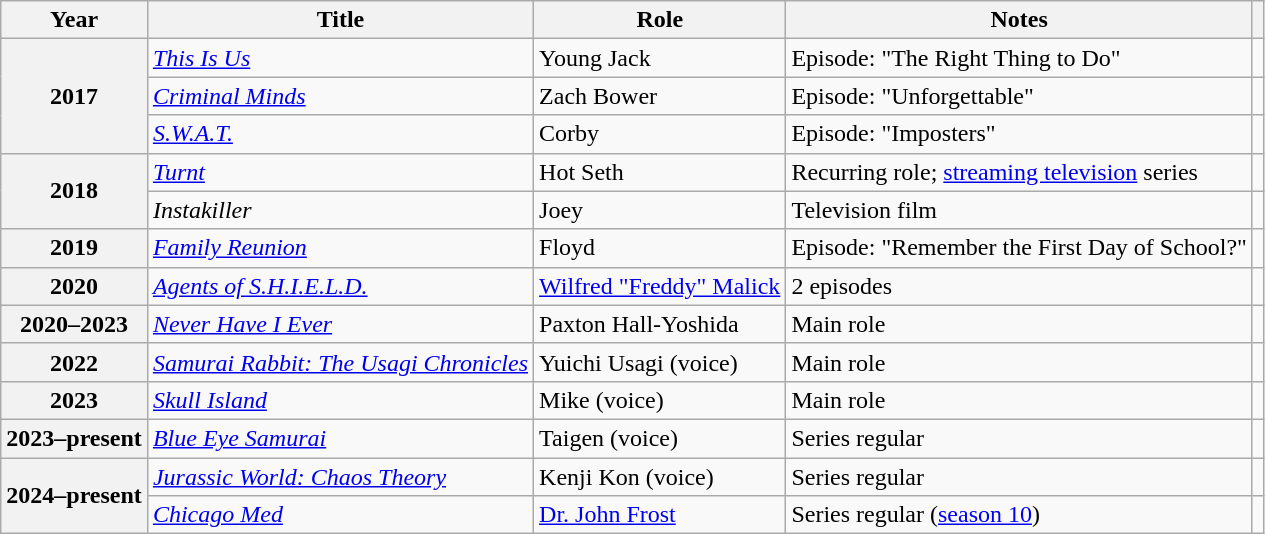<table class="wikitable plainrowheaders sortable">
<tr>
<th scope="col">Year</th>
<th scope="col">Title</th>
<th scope="col">Role</th>
<th scope="col" class="unsortable">Notes</th>
<th scope="col" class="unsortable"></th>
</tr>
<tr>
<th scope="row" rowspan="3">2017</th>
<td><em><a href='#'>This Is Us</a></em></td>
<td>Young Jack</td>
<td>Episode: "The Right Thing to Do"</td>
<td style="text-align:center;"></td>
</tr>
<tr>
<td><em><a href='#'>Criminal Minds</a></em></td>
<td>Zach Bower</td>
<td>Episode: "Unforgettable"</td>
<td style="text-align:center;"></td>
</tr>
<tr>
<td><em><a href='#'>S.W.A.T.</a></em></td>
<td>Corby</td>
<td>Episode: "Imposters"</td>
<td style="text-align:center;"></td>
</tr>
<tr>
<th scope=row rowspan="2">2018</th>
<td><em><a href='#'>Turnt</a></em></td>
<td>Hot Seth</td>
<td>Recurring role; <a href='#'>streaming television</a> series</td>
<td style="text-align:center;"></td>
</tr>
<tr>
<td><em>Instakiller</em></td>
<td>Joey</td>
<td>Television film</td>
<td style="text-align:center;"></td>
</tr>
<tr>
<th scope=row>2019</th>
<td><em><a href='#'>Family Reunion</a></em></td>
<td>Floyd</td>
<td>Episode: "Remember the First Day of School?"</td>
<td style="text-align:center;"></td>
</tr>
<tr>
<th scope="row">2020</th>
<td><em><a href='#'>Agents of S.H.I.E.L.D.</a></em></td>
<td><a href='#'>Wilfred "Freddy" Malick</a></td>
<td>2 episodes</td>
<td style="text-align:center;"></td>
</tr>
<tr>
<th scope="row">2020–2023</th>
<td><em><a href='#'>Never Have I Ever</a></em></td>
<td>Paxton Hall-Yoshida</td>
<td>Main role</td>
<td></td>
</tr>
<tr>
<th scope="row">2022</th>
<td><em><a href='#'>Samurai Rabbit: The Usagi Chronicles</a></em></td>
<td>Yuichi Usagi (voice)</td>
<td>Main role</td>
<td></td>
</tr>
<tr>
<th scope="row">2023</th>
<td><em><a href='#'>Skull Island</a></em></td>
<td>Mike (voice)</td>
<td>Main role</td>
<td></td>
</tr>
<tr>
<th scope="row">2023–present</th>
<td><em><a href='#'>Blue Eye Samurai</a></em></td>
<td>Taigen (voice)</td>
<td>Series regular</td>
<td></td>
</tr>
<tr>
<th scope="row" rowspan="2">2024–present</th>
<td><em><a href='#'>Jurassic World: Chaos Theory</a></em></td>
<td>Kenji Kon (voice)</td>
<td>Series regular</td>
<td style="text-align:center;"></td>
</tr>
<tr>
<td><em><a href='#'>Chicago Med</a></em></td>
<td><a href='#'>Dr. John Frost</a></td>
<td>Series regular (<a href='#'>season 10</a>)</td>
<td></td>
</tr>
</table>
